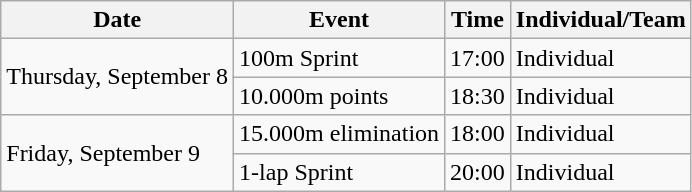<table class="wikitable">
<tr>
<th>Date</th>
<th>Event</th>
<th>Time</th>
<th>Individual/Team</th>
</tr>
<tr>
<td rowspan=2>Thursday, September 8</td>
<td>100m Sprint</td>
<td>17:00</td>
<td>Individual</td>
</tr>
<tr>
<td>10.000m points</td>
<td>18:30</td>
<td>Individual</td>
</tr>
<tr>
<td rowspan=2>Friday, September 9</td>
<td>15.000m elimination</td>
<td>18:00</td>
<td>Individual</td>
</tr>
<tr>
<td>1-lap Sprint</td>
<td>20:00</td>
<td>Individual</td>
</tr>
</table>
